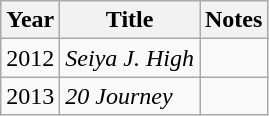<table class="wikitable">
<tr>
<th>Year</th>
<th>Title</th>
<th>Notes</th>
</tr>
<tr>
<td>2012</td>
<td><em>Seiya J. High</em></td>
<td></td>
</tr>
<tr>
<td>2013</td>
<td><em>20 Journey</em></td>
<td></td>
</tr>
</table>
